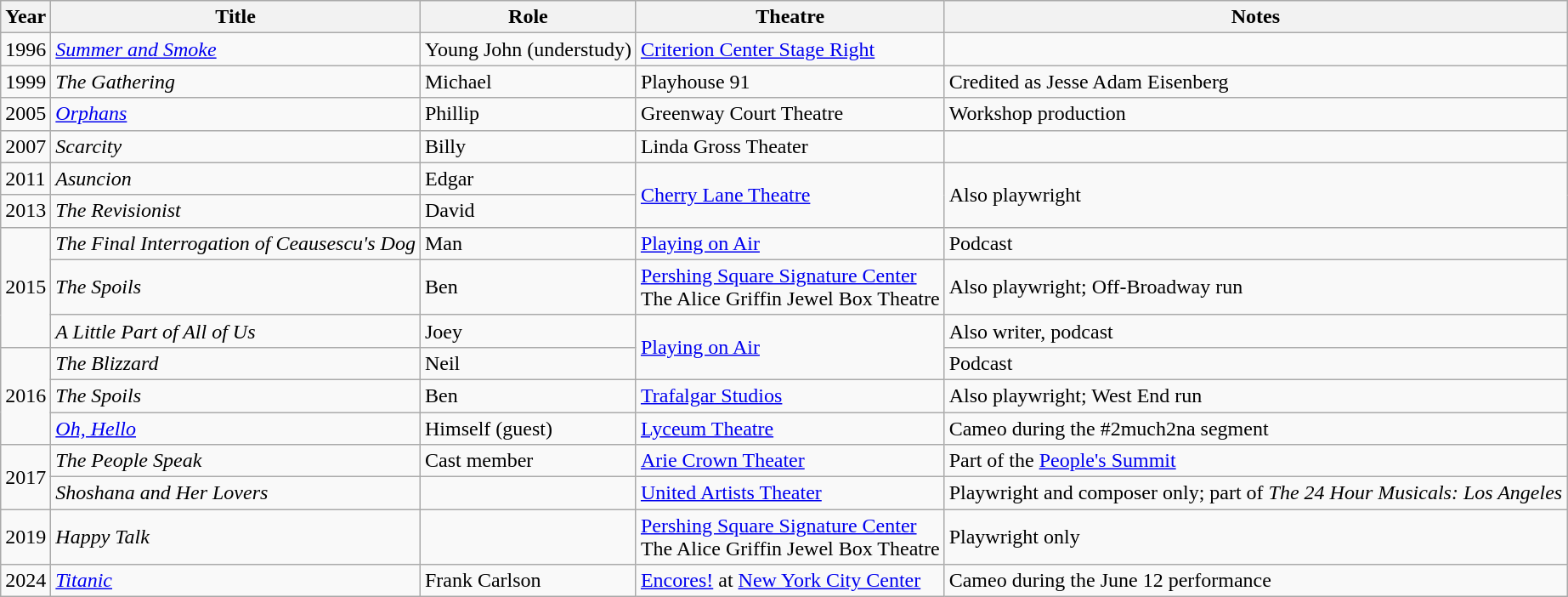<table class="wikitable sortable">
<tr>
<th>Year</th>
<th>Title</th>
<th>Role</th>
<th>Theatre</th>
<th>Notes</th>
</tr>
<tr>
<td>1996</td>
<td><em><a href='#'>Summer and Smoke</a></em></td>
<td>Young John (understudy)</td>
<td><a href='#'>Criterion Center Stage Right</a></td>
<td></td>
</tr>
<tr>
<td>1999</td>
<td><em>The Gathering</em></td>
<td>Michael</td>
<td>Playhouse 91</td>
<td>Credited as Jesse Adam Eisenberg</td>
</tr>
<tr>
<td>2005</td>
<td><em><a href='#'>Orphans</a></em></td>
<td>Phillip</td>
<td>Greenway Court Theatre</td>
<td>Workshop production</td>
</tr>
<tr>
<td>2007</td>
<td><em>Scarcity</em></td>
<td>Billy</td>
<td>Linda Gross Theater</td>
<td></td>
</tr>
<tr>
<td>2011</td>
<td><em>Asuncion</em></td>
<td>Edgar</td>
<td rowspan="2"><a href='#'>Cherry Lane Theatre</a></td>
<td rowspan="2">Also playwright</td>
</tr>
<tr>
<td>2013</td>
<td><em>The Revisionist</em></td>
<td>David</td>
</tr>
<tr>
<td rowspan="3">2015</td>
<td><em>The Final Interrogation of Ceausescu's Dog</em></td>
<td>Man</td>
<td><a href='#'>Playing on Air</a></td>
<td>Podcast</td>
</tr>
<tr>
<td><em>The Spoils</em></td>
<td>Ben</td>
<td><a href='#'>Pershing Square Signature Center</a><br>The Alice Griffin Jewel Box Theatre</td>
<td>Also playwright; Off-Broadway run</td>
</tr>
<tr>
<td><em>A Little Part of All of Us</em></td>
<td>Joey</td>
<td rowspan="2"><a href='#'>Playing on Air</a></td>
<td>Also writer, podcast</td>
</tr>
<tr>
<td rowspan="3">2016</td>
<td><em>The Blizzard</em></td>
<td>Neil</td>
<td>Podcast</td>
</tr>
<tr>
<td><em>The Spoils</em></td>
<td>Ben</td>
<td><a href='#'>Trafalgar Studios</a></td>
<td>Also playwright; West End run</td>
</tr>
<tr>
<td><em><a href='#'>Oh, Hello</a></em></td>
<td>Himself (guest)</td>
<td><a href='#'>Lyceum Theatre</a></td>
<td>Cameo during the #2much2na segment</td>
</tr>
<tr>
<td rowspan="2">2017</td>
<td><em>The People Speak</em></td>
<td>Cast member</td>
<td><a href='#'>Arie Crown Theater</a></td>
<td>Part of the <a href='#'>People's Summit</a></td>
</tr>
<tr>
<td><em>Shoshana and Her Lovers</em></td>
<td></td>
<td><a href='#'>United Artists Theater</a></td>
<td>Playwright and composer only; part of <em>The 24 Hour Musicals: Los Angeles</em></td>
</tr>
<tr>
<td>2019</td>
<td><em>Happy Talk</em></td>
<td></td>
<td><a href='#'>Pershing Square Signature Center</a><br>The Alice Griffin Jewel Box Theatre</td>
<td>Playwright only</td>
</tr>
<tr>
<td>2024</td>
<td><em><a href='#'>Titanic</a></em></td>
<td>Frank Carlson</td>
<td><a href='#'>Encores!</a> at <a href='#'>New York City Center</a></td>
<td>Cameo during the June 12 performance</td>
</tr>
</table>
